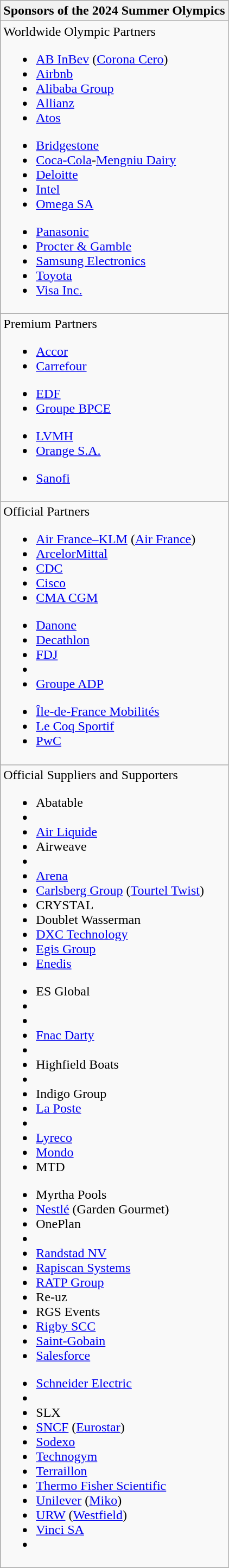<table class="wikitable collapsible " style="float:center; margin:10px;">
<tr>
<th>Sponsors of the 2024 Summer Olympics</th>
</tr>
<tr>
<td>Worldwide Olympic Partners<br>
<ul><li><a href='#'>AB InBev</a> (<a href='#'>Corona Cero</a>)</li><li><a href='#'>Airbnb</a></li><li><a href='#'>Alibaba Group</a></li><li><a href='#'>Allianz</a></li><li><a href='#'>Atos</a></li></ul><ul><li><a href='#'>Bridgestone</a></li><li><a href='#'>Coca-Cola</a>-<a href='#'>Mengniu Dairy</a></li><li><a href='#'>Deloitte</a></li><li><a href='#'>Intel</a></li><li><a href='#'>Omega SA</a></li></ul><ul><li><a href='#'>Panasonic</a></li><li><a href='#'>Procter & Gamble</a></li><li><a href='#'>Samsung Electronics</a></li><li><a href='#'>Toyota</a></li><li><a href='#'>Visa Inc.</a></li></ul></td>
</tr>
<tr>
<td>Premium Partners<br>
<ul><li><a href='#'>Accor</a></li><li><a href='#'>Carrefour</a></li></ul><ul><li><a href='#'>EDF</a></li><li><a href='#'>Groupe BPCE</a></li></ul><ul><li><a href='#'>LVMH</a></li><li><a href='#'>Orange S.A.</a></li></ul><ul><li><a href='#'>Sanofi</a></li></ul></td>
</tr>
<tr>
<td>Official Partners<br>
<ul><li><a href='#'>Air France–KLM</a> (<a href='#'>Air France</a>)</li><li><a href='#'>ArcelorMittal</a></li><li><a href='#'>CDC</a></li><li><a href='#'>Cisco</a></li><li><a href='#'>CMA CGM</a></li></ul><ul><li><a href='#'>Danone</a></li><li><a href='#'>Decathlon</a></li><li><a href='#'>FDJ</a></li><li></li><li><a href='#'>Groupe ADP</a></li></ul><ul><li><a href='#'>Île-de-France Mobilités</a></li><li><a href='#'>Le Coq Sportif</a></li><li><a href='#'>PwC</a></li></ul></td>
</tr>
<tr>
<td>Official Suppliers and Supporters<br>
<ul><li>Abatable</li><li></li><li><a href='#'>Air Liquide</a></li><li>Airweave</li><li></li><li><a href='#'>Arena</a></li><li><a href='#'>Carlsberg Group</a> (<a href='#'>Tourtel Twist</a>)</li><li>CRYSTAL</li><li>Doublet Wasserman</li><li><a href='#'>DXC Technology</a></li><li><a href='#'>Egis Group</a></li><li><a href='#'>Enedis</a></li></ul><ul><li>ES Global</li><li></li><li></li><li><a href='#'>Fnac Darty</a></li><li></li><li>Highfield Boats</li><li></li><li>Indigo Group</li><li><a href='#'>La Poste</a></li><li></li><li><a href='#'>Lyreco</a></li><li><a href='#'>Mondo</a></li><li>MTD</li></ul><ul><li>Myrtha Pools</li><li><a href='#'>Nestlé</a> (Garden Gourmet)</li><li>OnePlan</li><li></li><li><a href='#'>Randstad NV</a></li><li><a href='#'>Rapiscan Systems</a></li><li><a href='#'>RATP Group</a></li><li>Re-uz</li><li>RGS Events</li><li><a href='#'>Rigby SCC</a></li><li><a href='#'>Saint-Gobain</a></li><li><a href='#'>Salesforce</a></li></ul><ul><li><a href='#'>Schneider Electric</a></li><li></li><li>SLX</li><li><a href='#'>SNCF</a> (<a href='#'>Eurostar</a>)</li><li><a href='#'>Sodexo</a></li><li><a href='#'>Technogym</a></li><li><a href='#'>Terraillon</a></li><li><a href='#'>Thermo Fisher Scientific</a></li><li><a href='#'>Unilever</a> (<a href='#'>Miko</a>)</li><li><a href='#'>URW</a> (<a href='#'>Westfield</a>)</li><li><a href='#'>Vinci SA</a></li><li></li></ul></td>
</tr>
</table>
